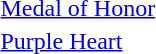<table>
<tr>
<td></td>
<td><a href='#'>Medal of Honor</a></td>
</tr>
<tr>
<td></td>
<td><a href='#'>Purple Heart</a></td>
</tr>
</table>
